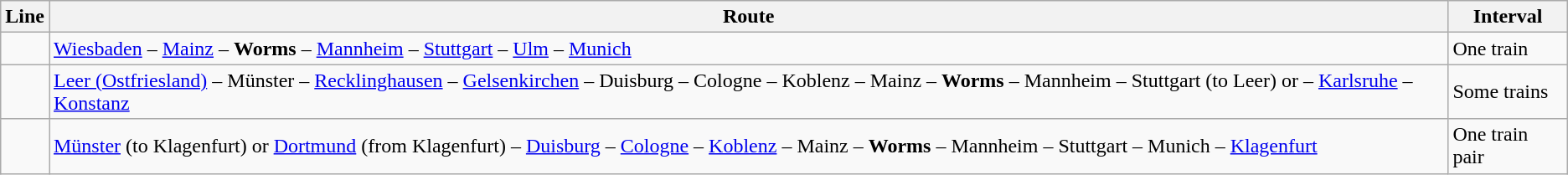<table class="wikitable">
<tr>
<th>Line</th>
<th>Route</th>
<th>Interval</th>
</tr>
<tr>
<td></td>
<td><a href='#'>Wiesbaden</a> – <a href='#'>Mainz</a> – <strong>Worms</strong> – <a href='#'>Mannheim</a> – <a href='#'>Stuttgart</a> – <a href='#'>Ulm</a> – <a href='#'>Munich</a></td>
<td>One train</td>
</tr>
<tr>
<td></td>
<td><a href='#'>Leer (Ostfriesland)</a> – Münster – <a href='#'>Recklinghausen</a> – <a href='#'>Gelsenkirchen</a> – Duisburg – Cologne – Koblenz – Mainz – <strong>Worms</strong> – Mannheim – Stuttgart (to Leer) or – <a href='#'>Karlsruhe</a> – <a href='#'>Konstanz</a></td>
<td>Some trains</td>
</tr>
<tr>
<td></td>
<td><a href='#'>Münster</a> (to Klagenfurt) or <a href='#'>Dortmund</a> (from Klagenfurt) – <a href='#'>Duisburg</a> – <a href='#'>Cologne</a> – <a href='#'>Koblenz</a> – Mainz – <strong>Worms</strong> – Mannheim – Stuttgart – Munich – <a href='#'>Klagenfurt</a></td>
<td>One train pair</td>
</tr>
</table>
